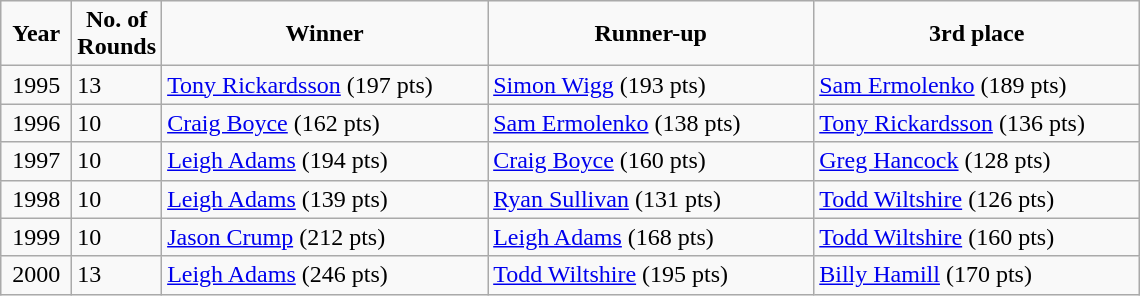<table class="wikitable">
<tr align=center>
<td width=40px  ><strong>Year</strong></td>
<td width=40px  ><strong>No. of Rounds</strong></td>
<td width=210px ><strong>Winner</strong></td>
<td width=210px ><strong>Runner-up</strong></td>
<td width=210px ><strong>3rd place</strong></td>
</tr>
<tr>
<td align=center>1995</td>
<td> 13</td>
<td> <a href='#'>Tony Rickardsson</a> (197 pts)</td>
<td> <a href='#'>Simon Wigg</a> (193 pts)</td>
<td> <a href='#'>Sam Ermolenko</a> (189 pts)</td>
</tr>
<tr>
<td align=center>1996</td>
<td> 10</td>
<td> <a href='#'>Craig Boyce</a> (162 pts)</td>
<td> <a href='#'>Sam Ermolenko</a> (138 pts)</td>
<td> <a href='#'>Tony Rickardsson</a> (136 pts)</td>
</tr>
<tr>
<td align=center>1997</td>
<td> 10</td>
<td> <a href='#'>Leigh Adams</a> (194 pts)</td>
<td> <a href='#'>Craig Boyce</a> (160 pts)</td>
<td> <a href='#'>Greg Hancock</a> (128 pts)</td>
</tr>
<tr>
<td align=center>1998</td>
<td> 10</td>
<td> <a href='#'>Leigh Adams</a> (139 pts)</td>
<td> <a href='#'>Ryan Sullivan</a> (131 pts)</td>
<td> <a href='#'>Todd Wiltshire</a> (126 pts)</td>
</tr>
<tr>
<td align=center>1999</td>
<td> 10</td>
<td> <a href='#'>Jason Crump</a> (212 pts)</td>
<td> <a href='#'>Leigh Adams</a> (168 pts)</td>
<td> <a href='#'>Todd Wiltshire</a> (160 pts)</td>
</tr>
<tr>
<td align=center>2000</td>
<td> 13</td>
<td> <a href='#'>Leigh Adams</a> (246 pts)</td>
<td> <a href='#'>Todd Wiltshire</a> (195 pts)</td>
<td> <a href='#'>Billy Hamill</a> (170 pts)</td>
</tr>
</table>
